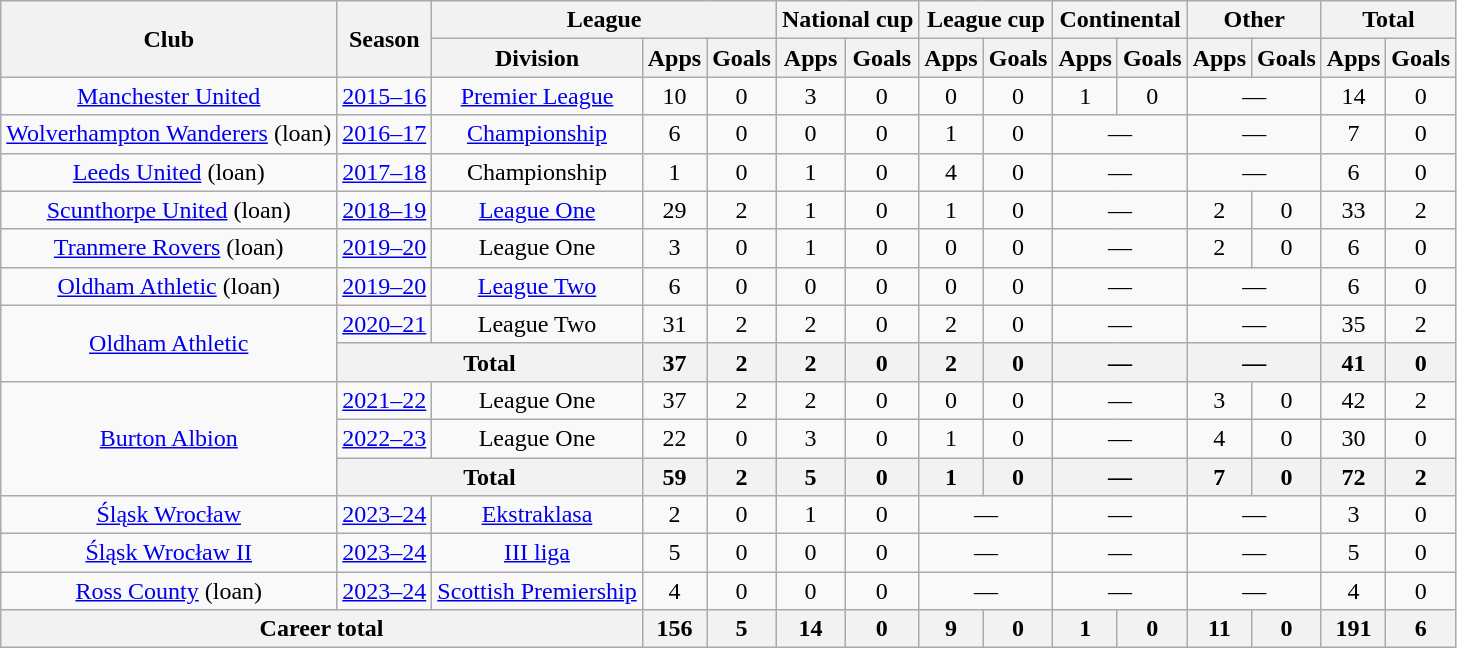<table class="wikitable" style="text-align:center">
<tr>
<th rowspan="2">Club</th>
<th rowspan="2">Season</th>
<th colspan="3">League</th>
<th colspan="2">National cup</th>
<th colspan="2">League cup</th>
<th colspan="2">Continental</th>
<th colspan="2">Other</th>
<th colspan="2">Total</th>
</tr>
<tr>
<th>Division</th>
<th>Apps</th>
<th>Goals</th>
<th>Apps</th>
<th>Goals</th>
<th>Apps</th>
<th>Goals</th>
<th>Apps</th>
<th>Goals</th>
<th>Apps</th>
<th>Goals</th>
<th>Apps</th>
<th>Goals</th>
</tr>
<tr>
<td><a href='#'>Manchester United</a></td>
<td><a href='#'>2015–16</a></td>
<td><a href='#'>Premier League</a></td>
<td>10</td>
<td>0</td>
<td>3</td>
<td>0</td>
<td>0</td>
<td>0</td>
<td>1</td>
<td>0</td>
<td colspan="2">—</td>
<td>14</td>
<td>0</td>
</tr>
<tr>
<td><a href='#'>Wolverhampton Wanderers</a> (loan)</td>
<td><a href='#'>2016–17</a></td>
<td><a href='#'>Championship</a></td>
<td>6</td>
<td>0</td>
<td>0</td>
<td>0</td>
<td>1</td>
<td>0</td>
<td colspan="2">—</td>
<td colspan="2">—</td>
<td>7</td>
<td>0</td>
</tr>
<tr>
<td><a href='#'>Leeds United</a> (loan)</td>
<td><a href='#'>2017–18</a></td>
<td>Championship</td>
<td>1</td>
<td>0</td>
<td>1</td>
<td>0</td>
<td>4</td>
<td>0</td>
<td colspan="2">—</td>
<td colspan="2">—</td>
<td>6</td>
<td>0</td>
</tr>
<tr>
<td><a href='#'>Scunthorpe United</a> (loan)</td>
<td><a href='#'>2018–19</a></td>
<td><a href='#'>League One</a></td>
<td>29</td>
<td>2</td>
<td>1</td>
<td>0</td>
<td>1</td>
<td>0</td>
<td colspan="2">—</td>
<td>2</td>
<td>0</td>
<td>33</td>
<td>2</td>
</tr>
<tr>
<td><a href='#'>Tranmere Rovers</a> (loan)</td>
<td><a href='#'>2019–20</a></td>
<td>League One</td>
<td>3</td>
<td>0</td>
<td>1</td>
<td>0</td>
<td>0</td>
<td>0</td>
<td colspan="2">—</td>
<td>2</td>
<td>0</td>
<td>6</td>
<td>0</td>
</tr>
<tr>
<td><a href='#'>Oldham Athletic</a> (loan)</td>
<td><a href='#'>2019–20</a></td>
<td><a href='#'>League Two</a></td>
<td>6</td>
<td>0</td>
<td>0</td>
<td>0</td>
<td>0</td>
<td>0</td>
<td colspan="2">—</td>
<td colspan="2">—</td>
<td>6</td>
<td>0</td>
</tr>
<tr>
<td rowspan="2"><a href='#'>Oldham Athletic</a></td>
<td><a href='#'>2020–21</a></td>
<td>League Two</td>
<td>31</td>
<td>2</td>
<td>2</td>
<td>0</td>
<td>2</td>
<td>0</td>
<td colspan="2">—</td>
<td colspan="2">—</td>
<td>35</td>
<td>2</td>
</tr>
<tr>
<th colspan="2">Total</th>
<th>37</th>
<th>2</th>
<th>2</th>
<th>0</th>
<th>2</th>
<th>0</th>
<th colspan="2">—</th>
<th colspan="2">—</th>
<th>41</th>
<th>0</th>
</tr>
<tr>
<td rowspan="3"><a href='#'>Burton Albion</a></td>
<td><a href='#'>2021–22</a></td>
<td>League One</td>
<td>37</td>
<td>2</td>
<td>2</td>
<td>0</td>
<td>0</td>
<td>0</td>
<td colspan="2">—</td>
<td>3</td>
<td>0</td>
<td>42</td>
<td>2</td>
</tr>
<tr>
<td><a href='#'>2022–23</a></td>
<td>League One</td>
<td>22</td>
<td>0</td>
<td>3</td>
<td>0</td>
<td>1</td>
<td>0</td>
<td colspan="2">—</td>
<td>4</td>
<td>0</td>
<td>30</td>
<td>0</td>
</tr>
<tr>
<th colspan="2">Total</th>
<th>59</th>
<th>2</th>
<th>5</th>
<th>0</th>
<th>1</th>
<th>0</th>
<th colspan="2">—</th>
<th>7</th>
<th>0</th>
<th>72</th>
<th>2</th>
</tr>
<tr>
<td><a href='#'>Śląsk Wrocław</a></td>
<td><a href='#'>2023–24</a></td>
<td><a href='#'>Ekstraklasa</a></td>
<td>2</td>
<td>0</td>
<td>1</td>
<td>0</td>
<td colspan="2">—</td>
<td colspan="2">—</td>
<td colspan="2">—</td>
<td>3</td>
<td>0</td>
</tr>
<tr>
<td><a href='#'>Śląsk Wrocław II</a></td>
<td><a href='#'>2023–24</a></td>
<td><a href='#'>III liga</a></td>
<td>5</td>
<td>0</td>
<td>0</td>
<td>0</td>
<td colspan="2">—</td>
<td colspan="2">—</td>
<td colspan="2">—</td>
<td>5</td>
<td>0</td>
</tr>
<tr>
<td><a href='#'>Ross County</a> (loan)</td>
<td><a href='#'>2023–24</a></td>
<td><a href='#'>Scottish Premiership</a></td>
<td>4</td>
<td>0</td>
<td>0</td>
<td>0</td>
<td colspan="2">—</td>
<td colspan="2">—</td>
<td colspan="2">—</td>
<td>4</td>
<td>0</td>
</tr>
<tr>
<th colspan="3">Career total</th>
<th>156</th>
<th>5</th>
<th>14</th>
<th>0</th>
<th>9</th>
<th>0</th>
<th>1</th>
<th>0</th>
<th>11</th>
<th>0</th>
<th>191</th>
<th>6</th>
</tr>
</table>
